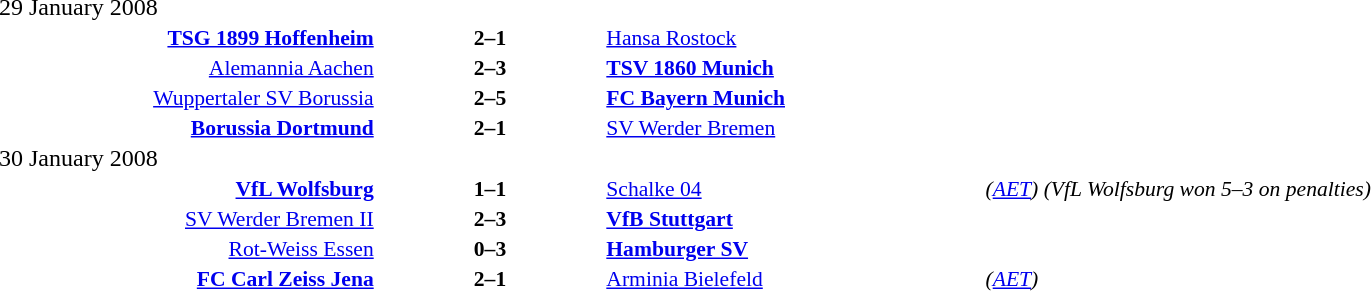<table width=100% cellspacing=1>
<tr>
<th width=20%></th>
<th width=12%></th>
<th width=20%></th>
<th></th>
</tr>
<tr>
<td>29 January 2008</td>
</tr>
<tr style=font-size:90%>
<td align=right><strong><a href='#'>TSG 1899 Hoffenheim</a></strong></td>
<td align=center><strong>2–1</strong></td>
<td><a href='#'>Hansa Rostock</a></td>
</tr>
<tr style=font-size:90%>
<td align=right><a href='#'>Alemannia Aachen</a></td>
<td align=center><strong>2–3</strong></td>
<td><strong><a href='#'>TSV 1860 Munich</a></strong></td>
</tr>
<tr style=font-size:90%>
<td align=right><a href='#'>Wuppertaler SV Borussia</a></td>
<td align=center><strong>2–5</strong></td>
<td><strong><a href='#'>FC Bayern Munich</a></strong></td>
</tr>
<tr style=font-size:90%>
<td align=right><strong><a href='#'>Borussia Dortmund</a></strong></td>
<td align=center><strong>2–1</strong></td>
<td><a href='#'>SV Werder Bremen</a></td>
</tr>
<tr>
<td>30 January 2008</td>
</tr>
<tr style=font-size:90%>
<td align=right><strong><a href='#'>VfL Wolfsburg</a></strong></td>
<td align=center><strong>1–1</strong></td>
<td><a href='#'>Schalke 04</a></td>
<td><em>(<a href='#'>AET</a>) (VfL Wolfsburg won 5–3 on penalties)</em></td>
</tr>
<tr style=font-size:90%>
<td align=right><a href='#'>SV Werder Bremen II</a></td>
<td align=center><strong>2–3</strong></td>
<td><strong><a href='#'>VfB Stuttgart</a></strong></td>
</tr>
<tr style=font-size:90%>
<td align=right><a href='#'>Rot-Weiss Essen</a></td>
<td align=center><strong>0–3</strong></td>
<td><strong><a href='#'>Hamburger SV</a></strong></td>
</tr>
<tr style=font-size:90%>
<td align=right><strong><a href='#'>FC Carl Zeiss Jena</a></strong></td>
<td align=center><strong>2–1</strong></td>
<td><a href='#'>Arminia Bielefeld</a></td>
<td><em>(<a href='#'>AET</a>)</em></td>
</tr>
</table>
